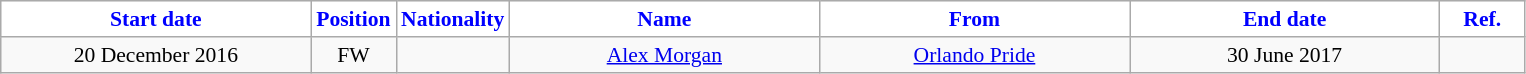<table class="wikitable" style="text-align:center; font-size:90%; ">
<tr>
<th style="background:#FFFFFF; color:blue; width:200px;">Start date</th>
<th style="background:#FFFFFF; color:blue; width:50px;">Position</th>
<th style="background:#FFFFFF; color:blue; width:50px;">Nationality</th>
<th style="background:#FFFFFF; color:blue; width:200px;">Name</th>
<th style="background:#FFFFFF; color:blue; width:200px;">From</th>
<th style="background:#FFFFFF; color:blue; width:200px;">End date</th>
<th style="background:#FFFFFF; color:blue; width:50px;">Ref.</th>
</tr>
<tr>
<td>20 December 2016</td>
<td>FW</td>
<td></td>
<td><a href='#'>Alex Morgan</a></td>
<td><a href='#'>Orlando Pride</a></td>
<td>30 June 2017</td>
<td></td>
</tr>
</table>
